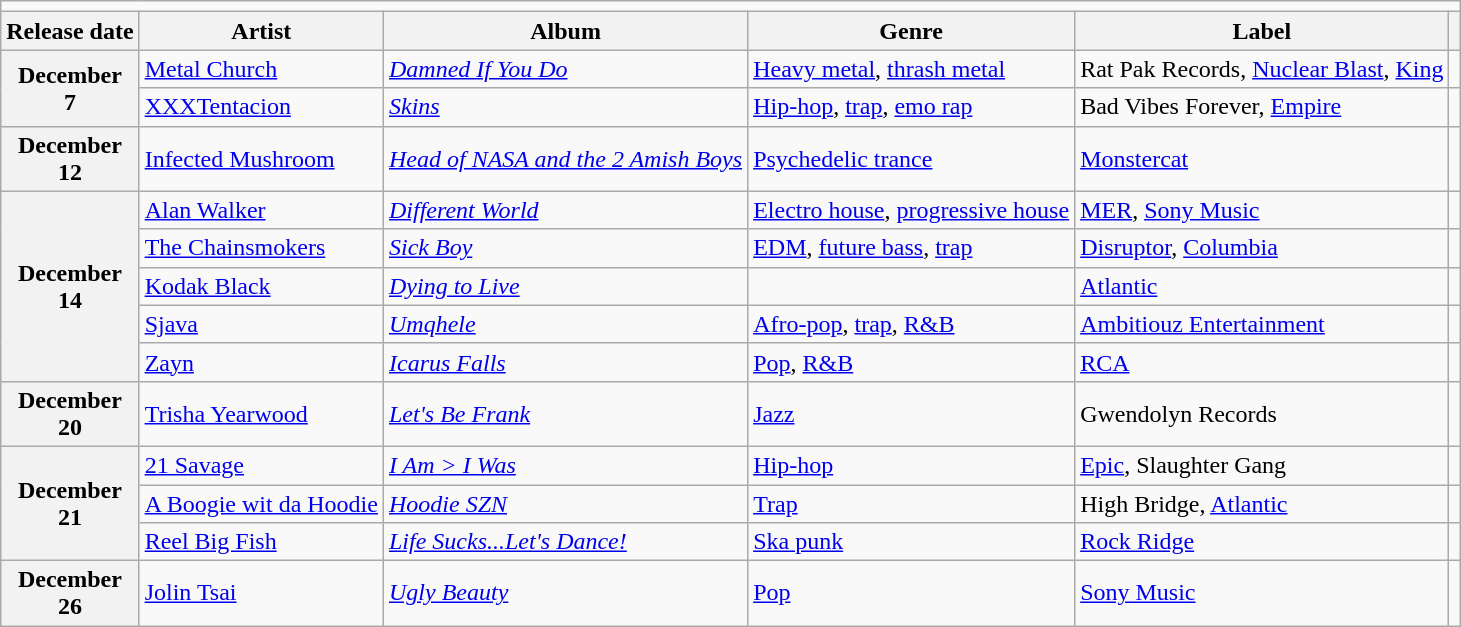<table class="wikitable plainrowheaders">
<tr>
<td colspan="6" style="text-align:center;"></td>
</tr>
<tr>
<th scope="col">Release date</th>
<th scope="col">Artist</th>
<th scope="col">Album</th>
<th scope="col">Genre</th>
<th scope="col">Label</th>
<th scope="col"></th>
</tr>
<tr>
<th scope="row" rowspan="2" style="text-align:center;">December<br>7</th>
<td><a href='#'>Metal Church</a></td>
<td><em><a href='#'>Damned If You Do</a></em></td>
<td><a href='#'>Heavy metal</a>, <a href='#'>thrash metal</a></td>
<td>Rat Pak Records, <a href='#'>Nuclear Blast</a>, <a href='#'>King</a></td>
<td></td>
</tr>
<tr>
<td><a href='#'>XXXTentacion</a></td>
<td><em><a href='#'>Skins</a></em></td>
<td><a href='#'>Hip-hop</a>, <a href='#'>trap</a>, <a href='#'>emo rap</a></td>
<td>Bad Vibes Forever, <a href='#'>Empire</a></td>
<td></td>
</tr>
<tr>
<th scope="row" style="text-align:center;">December<br>12</th>
<td><a href='#'>Infected Mushroom</a></td>
<td><em><a href='#'>Head of NASA and the 2 Amish Boys</a></em></td>
<td><a href='#'>Psychedelic trance</a></td>
<td><a href='#'>Monstercat</a></td>
<td></td>
</tr>
<tr>
<th scope="row" rowspan="5" style="text-align:center;">December<br>14</th>
<td><a href='#'>Alan Walker</a></td>
<td><em><a href='#'>Different World</a></em></td>
<td><a href='#'>Electro house</a>, <a href='#'>progressive house</a></td>
<td><a href='#'>MER</a>, <a href='#'>Sony Music</a></td>
<td></td>
</tr>
<tr>
<td><a href='#'>The Chainsmokers</a></td>
<td><em><a href='#'>Sick Boy</a></em></td>
<td><a href='#'>EDM</a>, <a href='#'>future bass</a>, <a href='#'>trap</a></td>
<td><a href='#'>Disruptor</a>, <a href='#'>Columbia</a></td>
<td></td>
</tr>
<tr>
<td><a href='#'>Kodak Black</a></td>
<td><em><a href='#'>Dying to Live</a></em></td>
<td></td>
<td><a href='#'>Atlantic</a></td>
<td></td>
</tr>
<tr>
<td><a href='#'>Sjava</a></td>
<td><em><a href='#'>Umqhele</a></em></td>
<td><a href='#'>Afro-pop</a>, <a href='#'>trap</a>, <a href='#'>R&B</a></td>
<td><a href='#'>Ambitiouz Entertainment</a></td>
<td></td>
</tr>
<tr>
<td><a href='#'>Zayn</a></td>
<td><em><a href='#'>Icarus Falls</a></em></td>
<td><a href='#'>Pop</a>, <a href='#'>R&B</a></td>
<td><a href='#'>RCA</a></td>
<td></td>
</tr>
<tr>
<th scope="row" style="text-align:center;">December<br>20</th>
<td><a href='#'>Trisha Yearwood</a></td>
<td><em><a href='#'>Let's Be Frank</a></em></td>
<td><a href='#'>Jazz</a></td>
<td>Gwendolyn Records</td>
<td></td>
</tr>
<tr>
<th scope="row" rowspan="3" style="text-align:center;">December<br>21</th>
<td><a href='#'>21 Savage</a></td>
<td><em><a href='#'>I Am > I Was</a></em></td>
<td><a href='#'>Hip-hop</a></td>
<td><a href='#'>Epic</a>, Slaughter Gang</td>
<td></td>
</tr>
<tr>
<td><a href='#'>A Boogie wit da Hoodie</a></td>
<td><em><a href='#'>Hoodie SZN</a></em></td>
<td><a href='#'>Trap</a></td>
<td>High Bridge, <a href='#'>Atlantic</a></td>
<td></td>
</tr>
<tr>
<td><a href='#'>Reel Big Fish</a></td>
<td><em><a href='#'>Life Sucks...Let's Dance!</a></em></td>
<td><a href='#'>Ska punk</a></td>
<td><a href='#'>Rock Ridge</a></td>
<td></td>
</tr>
<tr>
<th scope="row" style="text-align:center;">December<br>26</th>
<td><a href='#'>Jolin Tsai</a></td>
<td><em><a href='#'>Ugly Beauty</a></em></td>
<td><a href='#'>Pop</a></td>
<td><a href='#'>Sony Music</a></td>
<td></td>
</tr>
</table>
